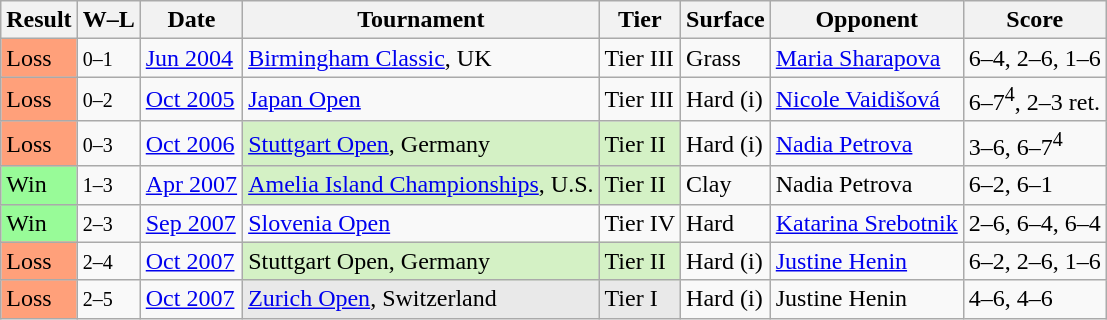<table class="sortable wikitable">
<tr>
<th>Result</th>
<th class="unsortable">W–L</th>
<th>Date</th>
<th>Tournament</th>
<th>Tier</th>
<th>Surface</th>
<th>Opponent</th>
<th class="unsortable">Score</th>
</tr>
<tr>
<td style="background:#ffa07a;">Loss</td>
<td><small>0–1</small></td>
<td><a href='#'>Jun 2004</a></td>
<td><a href='#'>Birmingham Classic</a>, UK</td>
<td>Tier III</td>
<td>Grass</td>
<td> <a href='#'>Maria Sharapova</a></td>
<td>6–4, 2–6, 1–6</td>
</tr>
<tr>
<td style="background:#ffa07a;">Loss</td>
<td><small>0–2</small></td>
<td><a href='#'>Oct 2005</a></td>
<td><a href='#'>Japan Open</a></td>
<td>Tier III</td>
<td>Hard (i)</td>
<td> <a href='#'>Nicole Vaidišová</a></td>
<td>6–7<sup>4</sup>, 2–3 ret.</td>
</tr>
<tr>
<td style="background:#ffa07a;">Loss</td>
<td><small>0–3</small></td>
<td><a href='#'>Oct 2006</a></td>
<td style="background:#d4f1c5;"><a href='#'>Stuttgart Open</a>, Germany</td>
<td style="background:#d4f1c5;">Tier II</td>
<td>Hard (i)</td>
<td> <a href='#'>Nadia Petrova</a></td>
<td>3–6, 6–7<sup>4</sup></td>
</tr>
<tr>
<td style="background:#98fb98;">Win</td>
<td><small>1–3</small></td>
<td><a href='#'>Apr 2007</a></td>
<td style="background:#d4f1c5;"><a href='#'>Amelia Island Championships</a>, U.S.</td>
<td style="background:#d4f1c5;">Tier II</td>
<td>Clay</td>
<td> Nadia Petrova</td>
<td>6–2, 6–1</td>
</tr>
<tr>
<td style="background:#98fb98;">Win</td>
<td><small>2–3</small></td>
<td><a href='#'>Sep 2007</a></td>
<td><a href='#'>Slovenia Open</a></td>
<td>Tier IV</td>
<td>Hard</td>
<td> <a href='#'>Katarina Srebotnik</a></td>
<td>2–6, 6–4, 6–4</td>
</tr>
<tr>
<td style="background:#ffa07a;">Loss</td>
<td><small>2–4</small></td>
<td><a href='#'>Oct 2007</a></td>
<td style="background:#d4f1c5;">Stuttgart Open, Germany</td>
<td style="background:#d4f1c5;">Tier II</td>
<td>Hard (i)</td>
<td> <a href='#'>Justine Henin</a></td>
<td>6–2, 2–6, 1–6</td>
</tr>
<tr>
<td style="background:#ffa07a;">Loss</td>
<td><small>2–5</small></td>
<td><a href='#'>Oct 2007</a></td>
<td style="background:#e9e9e9;"><a href='#'>Zurich Open</a>, Switzerland</td>
<td style="background:#e9e9e9;">Tier I</td>
<td>Hard (i)</td>
<td> Justine Henin</td>
<td>4–6, 4–6</td>
</tr>
</table>
